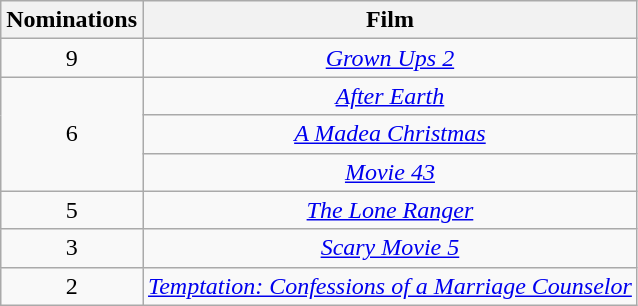<table class="wikitable" style="text-align: center;">
<tr>
<th scope="col" width="55">Nominations</th>
<th scope="col">Film</th>
</tr>
<tr>
<td style="text-align:center">9</td>
<td><em><a href='#'>Grown Ups 2</a></em></td>
</tr>
<tr>
<td rowspan="3" style="text-align:center">6</td>
<td><em><a href='#'>After Earth</a></em></td>
</tr>
<tr>
<td><em><a href='#'>A Madea Christmas</a></em></td>
</tr>
<tr>
<td><em><a href='#'>Movie 43</a></em></td>
</tr>
<tr>
<td style="text-align:center">5</td>
<td><em><a href='#'>The Lone Ranger</a></em></td>
</tr>
<tr>
<td>3</td>
<td><em><a href='#'>Scary Movie 5</a></em></td>
</tr>
<tr>
<td>2</td>
<td><em><a href='#'>Temptation: Confessions of a Marriage Counselor</a></em></td>
</tr>
</table>
